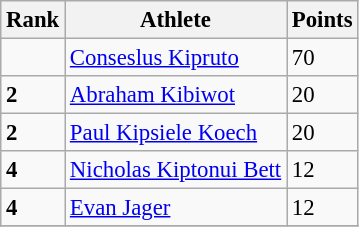<table class="wikitable" style="border-collapse: collapse; font-size: 95%;">
<tr>
<th>Rank</th>
<th>Athlete</th>
<th>Points</th>
</tr>
<tr>
<td></td>
<td><a href='#'>Conseslus Kipruto</a></td>
<td>70</td>
</tr>
<tr>
<td><strong>2</strong></td>
<td><a href='#'>Abraham Kibiwot</a></td>
<td>20</td>
</tr>
<tr>
<td><strong>2</strong></td>
<td><a href='#'>Paul Kipsiele Koech</a></td>
<td>20</td>
</tr>
<tr>
<td><strong>4</strong></td>
<td><a href='#'>Nicholas Kiptonui Bett</a></td>
<td>12</td>
</tr>
<tr>
<td><strong>4</strong></td>
<td><a href='#'>Evan Jager</a></td>
<td>12</td>
</tr>
<tr>
</tr>
</table>
